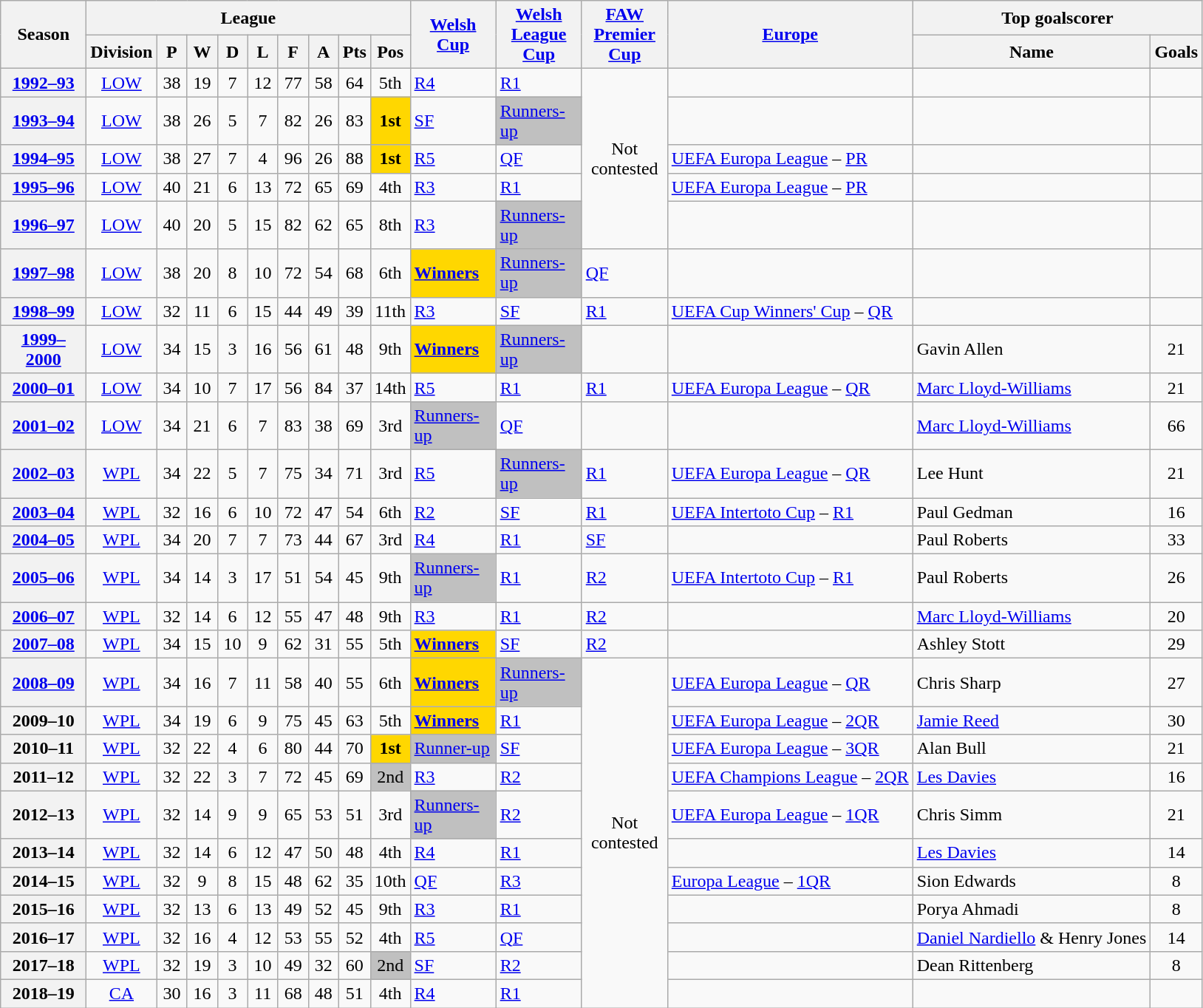<table class="wikitable" style="text-align: center">
<tr>
<th rowspan="2" width="70">Season</th>
<th colspan="9">League</th>
<th rowspan="2" width="70"><a href='#'>Welsh Cup</a></th>
<th rowspan="2" width="70"><a href='#'>Welsh League Cup</a></th>
<th rowspan="2" width="70"><a href='#'>FAW Premier Cup</a></th>
<th rowspan="2"><a href='#'>Europe</a></th>
<th colspan="2">Top goalscorer</th>
</tr>
<tr>
<th>Division</th>
<th width="20">P</th>
<th width="20">W</th>
<th width="20">D</th>
<th width="20">L</th>
<th width="20">F</th>
<th width="20">A</th>
<th width="20">Pts</th>
<th>Pos</th>
<th>Name</th>
<th>Goals</th>
</tr>
<tr>
<th><a href='#'>1992–93</a></th>
<td><a href='#'>LOW</a></td>
<td>38</td>
<td>19</td>
<td>7</td>
<td>12</td>
<td>77</td>
<td>58</td>
<td>64</td>
<td>5th</td>
<td align=left><a href='#'>R4</a></td>
<td align=left><a href='#'>R1</a></td>
<td ! rowspan=5>Not contested</td>
<td align=left></td>
<td align=left></td>
<td></td>
</tr>
<tr>
<th><a href='#'>1993–94</a></th>
<td><a href='#'>LOW</a></td>
<td>38</td>
<td>26</td>
<td>5</td>
<td>7</td>
<td>82</td>
<td>26</td>
<td>83</td>
<td bgcolor=gold><strong>1st</strong></td>
<td align=left><a href='#'>SF</a></td>
<td align=left bgcolor=silver><a href='#'>Runners-up</a></td>
<td align=left></td>
<td align=left></td>
<td></td>
</tr>
<tr>
<th><a href='#'>1994–95</a></th>
<td><a href='#'>LOW</a></td>
<td>38</td>
<td>27</td>
<td>7</td>
<td>4</td>
<td>96</td>
<td>26</td>
<td>88</td>
<td bgcolor=gold><strong>1st</strong></td>
<td align=left><a href='#'>R5</a></td>
<td align=left><a href='#'>QF</a></td>
<td align=left><a href='#'>UEFA Europa League</a> – <a href='#'>PR</a></td>
<td align=left></td>
<td></td>
</tr>
<tr>
<th><a href='#'>1995–96</a></th>
<td><a href='#'>LOW</a></td>
<td>40</td>
<td>21</td>
<td>6</td>
<td>13</td>
<td>72</td>
<td>65</td>
<td>69</td>
<td>4th</td>
<td align=left><a href='#'>R3</a></td>
<td align=left><a href='#'>R1</a></td>
<td align=left><a href='#'>UEFA Europa League</a> – <a href='#'>PR</a></td>
<td align=left></td>
<td></td>
</tr>
<tr>
<th><a href='#'>1996–97</a></th>
<td><a href='#'>LOW</a></td>
<td>40</td>
<td>20</td>
<td>5</td>
<td>15</td>
<td>82</td>
<td>62</td>
<td>65</td>
<td>8th</td>
<td align=left><a href='#'>R3</a></td>
<td align=left bgcolor=silver><a href='#'>Runners-up</a></td>
<td align=left></td>
<td align=left></td>
<td></td>
</tr>
<tr>
<th><a href='#'>1997–98</a></th>
<td><a href='#'>LOW</a></td>
<td>38</td>
<td>20</td>
<td>8</td>
<td>10</td>
<td>72</td>
<td>54</td>
<td>68</td>
<td>6th</td>
<td align=left bgcolor=gold><strong><a href='#'>Winners</a></strong></td>
<td align=left bgcolor=silver><a href='#'>Runners-up</a></td>
<td align=left><a href='#'>QF</a></td>
<td align=left></td>
<td align=left></td>
<td></td>
</tr>
<tr>
<th><a href='#'>1998–99</a></th>
<td><a href='#'>LOW</a></td>
<td>32</td>
<td>11</td>
<td>6</td>
<td>15</td>
<td>44</td>
<td>49</td>
<td>39</td>
<td>11th</td>
<td align=left><a href='#'>R3</a></td>
<td align=left><a href='#'>SF</a></td>
<td align=left><a href='#'>R1</a></td>
<td align=left><a href='#'>UEFA Cup Winners' Cup</a> – <a href='#'>QR</a></td>
<td align=left></td>
<td></td>
</tr>
<tr>
<th><a href='#'>1999–2000</a></th>
<td><a href='#'>LOW</a></td>
<td>34</td>
<td>15</td>
<td>3</td>
<td>16</td>
<td>56</td>
<td>61</td>
<td>48</td>
<td>9th</td>
<td align=left bgcolor=gold><strong><a href='#'>Winners</a></strong></td>
<td align=left bgcolor=silver><a href='#'>Runners-up</a></td>
<td></td>
<td align=left></td>
<td align=left>Gavin Allen</td>
<td>21</td>
</tr>
<tr>
<th><a href='#'>2000–01</a></th>
<td><a href='#'>LOW</a></td>
<td>34</td>
<td>10</td>
<td>7</td>
<td>17</td>
<td>56</td>
<td>84</td>
<td>37</td>
<td>14th</td>
<td align=left><a href='#'>R5</a></td>
<td align=left><a href='#'>R1</a></td>
<td align=left><a href='#'>R1</a></td>
<td align=left><a href='#'>UEFA Europa League</a> – <a href='#'>QR</a></td>
<td align=left><a href='#'>Marc Lloyd-Williams</a></td>
<td>21</td>
</tr>
<tr>
<th><a href='#'>2001–02</a></th>
<td><a href='#'>LOW</a></td>
<td>34</td>
<td>21</td>
<td>6</td>
<td>7</td>
<td>83</td>
<td>38</td>
<td>69</td>
<td>3rd</td>
<td align=left bgcolor=silver><a href='#'>Runners-up</a></td>
<td align=left><a href='#'>QF</a></td>
<td></td>
<td align=left></td>
<td align=left><a href='#'>Marc Lloyd-Williams</a></td>
<td>66</td>
</tr>
<tr>
<th><a href='#'>2002–03</a></th>
<td><a href='#'>WPL</a></td>
<td>34</td>
<td>22</td>
<td>5</td>
<td>7</td>
<td>75</td>
<td>34</td>
<td>71</td>
<td>3rd</td>
<td align=left><a href='#'>R5</a></td>
<td align=left bgcolor=silver><a href='#'>Runners-up</a></td>
<td align=left><a href='#'>R1</a></td>
<td align=left><a href='#'>UEFA Europa League</a> – <a href='#'>QR</a></td>
<td align=left>Lee Hunt</td>
<td>21</td>
</tr>
<tr>
<th><a href='#'>2003–04</a></th>
<td><a href='#'>WPL</a></td>
<td>32</td>
<td>16</td>
<td>6</td>
<td>10</td>
<td>72</td>
<td>47</td>
<td>54</td>
<td>6th</td>
<td align=left><a href='#'>R2</a></td>
<td align=left><a href='#'>SF</a></td>
<td align=left><a href='#'>R1</a></td>
<td align=left><a href='#'>UEFA Intertoto Cup</a> – <a href='#'>R1</a></td>
<td align=left>Paul Gedman</td>
<td>16</td>
</tr>
<tr>
<th><a href='#'>2004–05</a></th>
<td><a href='#'>WPL</a></td>
<td>34</td>
<td>20</td>
<td>7</td>
<td>7</td>
<td>73</td>
<td>44</td>
<td>67</td>
<td>3rd</td>
<td align=left><a href='#'>R4</a></td>
<td align=left><a href='#'>R1</a></td>
<td align=left><a href='#'>SF</a></td>
<td align=left></td>
<td align=left>Paul Roberts</td>
<td>33</td>
</tr>
<tr>
<th><a href='#'>2005–06</a></th>
<td><a href='#'>WPL</a></td>
<td>34</td>
<td>14</td>
<td>3</td>
<td>17</td>
<td>51</td>
<td>54</td>
<td>45</td>
<td>9th</td>
<td align=left bgcolor=silver><a href='#'>Runners-up</a></td>
<td align=left><a href='#'>R1</a></td>
<td align=left><a href='#'>R2</a></td>
<td align=left><a href='#'>UEFA Intertoto Cup</a> – <a href='#'>R1</a></td>
<td align=left>Paul Roberts</td>
<td>26</td>
</tr>
<tr>
<th><a href='#'>2006–07</a></th>
<td><a href='#'>WPL</a></td>
<td>32</td>
<td>14</td>
<td>6</td>
<td>12</td>
<td>55</td>
<td>47</td>
<td>48</td>
<td>9th</td>
<td align=left><a href='#'>R3</a></td>
<td align=left><a href='#'>R1</a></td>
<td align=left><a href='#'>R2</a></td>
<td align=left></td>
<td align=left><a href='#'>Marc Lloyd-Williams</a></td>
<td>20</td>
</tr>
<tr>
<th><a href='#'>2007–08</a></th>
<td><a href='#'>WPL</a></td>
<td>34</td>
<td>15</td>
<td>10</td>
<td>9</td>
<td>62</td>
<td>31</td>
<td>55</td>
<td>5th</td>
<td align=left bgcolor=gold><strong><a href='#'>Winners</a></strong></td>
<td align=left><a href='#'>SF</a></td>
<td align=left><a href='#'>R2</a></td>
<td align=left></td>
<td align=left>Ashley Stott</td>
<td>29</td>
</tr>
<tr>
<th><a href='#'>2008–09</a></th>
<td><a href='#'>WPL</a></td>
<td>34</td>
<td>16</td>
<td>7</td>
<td>11</td>
<td>58</td>
<td>40</td>
<td>55</td>
<td>6th</td>
<td align=left bgcolor=gold><strong><a href='#'>Winners</a></strong></td>
<td align=left bgcolor=silver><a href='#'>Runners-up</a></td>
<td ! rowspan=11>Not contested</td>
<td align=left><a href='#'>UEFA Europa League</a> – <a href='#'>QR</a></td>
<td align=left>Chris Sharp</td>
<td>27</td>
</tr>
<tr>
<th>2009–10</th>
<td><a href='#'>WPL</a></td>
<td>34</td>
<td>19</td>
<td>6</td>
<td>9</td>
<td>75</td>
<td>45</td>
<td>63</td>
<td>5th</td>
<td align=left bgcolor=gold><strong><a href='#'>Winners</a></strong></td>
<td align=left><a href='#'>R1</a></td>
<td align=left><a href='#'>UEFA Europa League</a> – <a href='#'>2QR</a></td>
<td align=left><a href='#'>Jamie Reed</a></td>
<td>30</td>
</tr>
<tr>
<th>2010–11</th>
<td><a href='#'>WPL</a></td>
<td>32</td>
<td>22</td>
<td>4</td>
<td>6</td>
<td>80</td>
<td>44</td>
<td>70</td>
<td bgcolor=gold><strong>1st</strong></td>
<td align=left bgcolor=silver><a href='#'>Runner-up</a></td>
<td align=left><a href='#'>SF</a></td>
<td align=left><a href='#'>UEFA Europa League</a> – <a href='#'>3QR</a></td>
<td align=left>Alan Bull</td>
<td>21</td>
</tr>
<tr>
<th>2011–12</th>
<td><a href='#'>WPL</a></td>
<td>32</td>
<td>22</td>
<td>3</td>
<td>7</td>
<td>72</td>
<td>45</td>
<td>69</td>
<td bgcolor=silver>2nd</td>
<td align=left><a href='#'>R3</a></td>
<td align=left><a href='#'>R2</a></td>
<td align=left><a href='#'>UEFA Champions League</a> – <a href='#'>2QR</a></td>
<td align=left><a href='#'>Les Davies</a></td>
<td>16</td>
</tr>
<tr>
<th>2012–13</th>
<td><a href='#'>WPL</a></td>
<td>32</td>
<td>14</td>
<td>9</td>
<td>9</td>
<td>65</td>
<td>53</td>
<td>51</td>
<td>3rd</td>
<td align=left bgcolor=silver><a href='#'>Runners-up</a></td>
<td align=left><a href='#'>R2</a></td>
<td align=left><a href='#'>UEFA Europa League</a> – <a href='#'>1QR</a></td>
<td align=left>Chris Simm</td>
<td>21</td>
</tr>
<tr>
<th>2013–14</th>
<td><a href='#'>WPL</a></td>
<td>32</td>
<td>14</td>
<td>6</td>
<td>12</td>
<td>47</td>
<td>50</td>
<td>48</td>
<td>4th</td>
<td align=left><a href='#'>R4</a></td>
<td align=left><a href='#'>R1</a></td>
<td align=left></td>
<td align=left><a href='#'>Les Davies</a></td>
<td>14</td>
</tr>
<tr>
<th>2014–15</th>
<td><a href='#'>WPL</a></td>
<td>32</td>
<td>9</td>
<td>8</td>
<td>15</td>
<td>48</td>
<td>62</td>
<td>35</td>
<td>10th</td>
<td align=left><a href='#'>QF</a></td>
<td align=left><a href='#'>R3</a></td>
<td align=left><a href='#'>Europa League</a> – <a href='#'>1QR</a></td>
<td align=left>Sion Edwards</td>
<td>8</td>
</tr>
<tr>
<th>2015–16</th>
<td><a href='#'>WPL</a></td>
<td>32</td>
<td>13</td>
<td>6</td>
<td>13</td>
<td>49</td>
<td>52</td>
<td>45</td>
<td>9th</td>
<td align=left><a href='#'>R3</a></td>
<td align=left><a href='#'>R1</a></td>
<td align=left></td>
<td align=left>Porya Ahmadi</td>
<td>8</td>
</tr>
<tr>
<th>2016–17</th>
<td><a href='#'>WPL</a></td>
<td>32</td>
<td>16</td>
<td>4</td>
<td>12</td>
<td>53</td>
<td>55</td>
<td>52</td>
<td>4th</td>
<td align=left><a href='#'>R5</a></td>
<td align=left><a href='#'>QF</a></td>
<td align=left></td>
<td align=left><a href='#'>Daniel Nardiello</a> & Henry Jones</td>
<td>14</td>
</tr>
<tr>
<th>2017–18</th>
<td><a href='#'>WPL</a></td>
<td>32</td>
<td>19</td>
<td>3</td>
<td>10</td>
<td>49</td>
<td>32</td>
<td>60</td>
<td bgcolor=silver>2nd</td>
<td align=left><a href='#'>SF</a></td>
<td align=left><a href='#'>R2</a></td>
<td align=left></td>
<td align=left>Dean Rittenberg</td>
<td>8</td>
</tr>
<tr>
<th>2018–19</th>
<td><a href='#'>CA</a></td>
<td>30</td>
<td>16</td>
<td>3</td>
<td>11</td>
<td>68</td>
<td>48</td>
<td>51</td>
<td>4th</td>
<td align=left><a href='#'>R4</a></td>
<td align=left><a href='#'>R1</a></td>
<td align=left></td>
<td align=left></td>
<td></td>
</tr>
</table>
